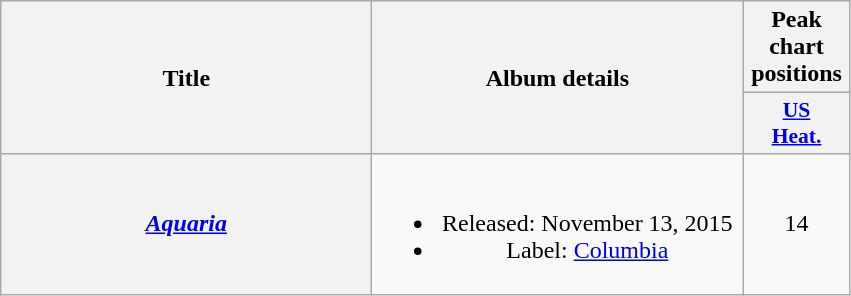<table class="wikitable plainrowheaders" style="text-align:center;" border="1">
<tr>
<th scope="col" rowspan="2" style="width:15em;">Title</th>
<th scope="col" rowspan="2" style="width:15em;">Album details</th>
<th scope="col" colspan="1">Peak chart positions</th>
</tr>
<tr>
<th scope="col" style="width:4.5em; font-size:90%;"><a href='#'>US<br>Heat.</a><br></th>
</tr>
<tr>
<th scope="row"><em><a href='#'>Aquaria</a></em></th>
<td><br><ul><li>Released: November 13, 2015</li><li>Label: <a href='#'>Columbia</a></li></ul></td>
<td>14</td>
</tr>
</table>
